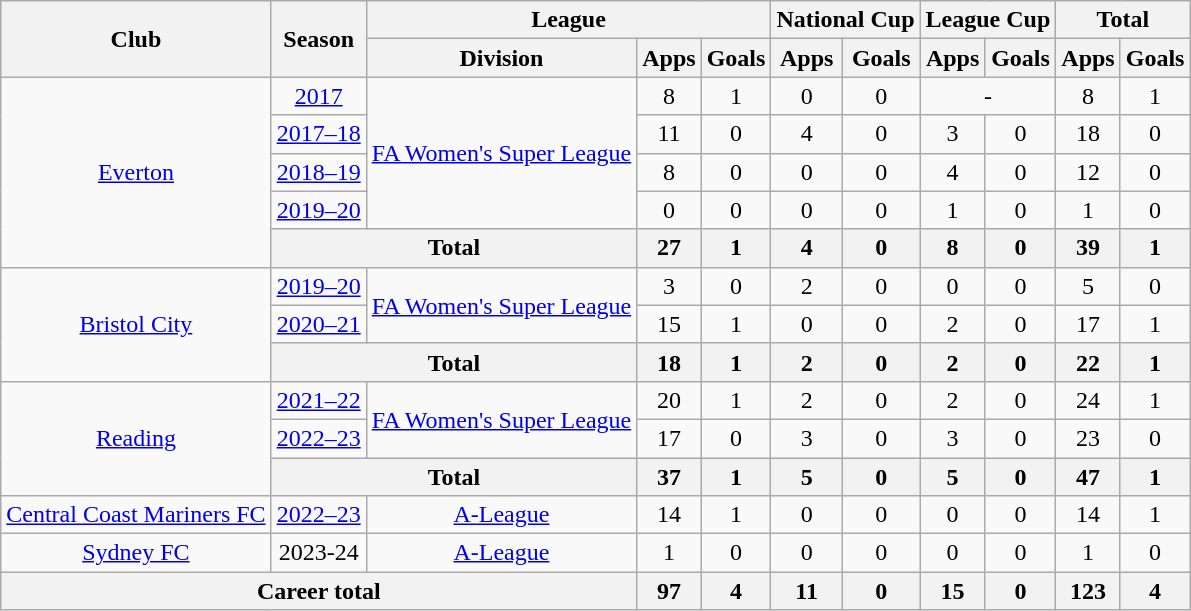<table class="wikitable" style="text-align:center">
<tr>
<th rowspan="2">Club</th>
<th rowspan="2">Season</th>
<th colspan="3">League</th>
<th colspan="2">National Cup</th>
<th colspan="2">League Cup</th>
<th colspan="2">Total</th>
</tr>
<tr>
<th>Division</th>
<th>Apps</th>
<th>Goals</th>
<th>Apps</th>
<th>Goals</th>
<th>Apps</th>
<th>Goals</th>
<th>Apps</th>
<th>Goals</th>
</tr>
<tr>
<td rowspan="5"><a href='#'>Everton</a></td>
<td><a href='#'>2017</a></td>
<td rowspan="4"><a href='#'>FA Women's Super League</a></td>
<td>8</td>
<td>1</td>
<td>0</td>
<td>0</td>
<td colspan="2">-</td>
<td>8</td>
<td>1</td>
</tr>
<tr>
<td><a href='#'>2017–18</a></td>
<td>11</td>
<td>0</td>
<td>4</td>
<td>0</td>
<td>3</td>
<td>0</td>
<td>18</td>
<td>0</td>
</tr>
<tr>
<td><a href='#'>2018–19</a></td>
<td>8</td>
<td>0</td>
<td>0</td>
<td>0</td>
<td>4</td>
<td>0</td>
<td>12</td>
<td>0</td>
</tr>
<tr>
<td><a href='#'>2019–20</a></td>
<td>0</td>
<td>0</td>
<td>0</td>
<td>0</td>
<td>1</td>
<td>0</td>
<td>1</td>
<td>0</td>
</tr>
<tr>
<th colspan="2">Total</th>
<th>27</th>
<th>1</th>
<th>4</th>
<th>0</th>
<th>8</th>
<th>0</th>
<th>39</th>
<th>1</th>
</tr>
<tr>
<td rowspan="3"><a href='#'>Bristol City</a></td>
<td><a href='#'>2019–20</a></td>
<td rowspan="2"><a href='#'>FA Women's Super League</a></td>
<td>3</td>
<td>0</td>
<td>2</td>
<td>0</td>
<td>0</td>
<td>0</td>
<td>5</td>
<td>0</td>
</tr>
<tr>
<td><a href='#'>2020–21</a></td>
<td>15</td>
<td>1</td>
<td>0</td>
<td>0</td>
<td>2</td>
<td>0</td>
<td>17</td>
<td>1</td>
</tr>
<tr>
<th colspan="2">Total</th>
<th>18</th>
<th>1</th>
<th>2</th>
<th>0</th>
<th>2</th>
<th>0</th>
<th>22</th>
<th>1</th>
</tr>
<tr>
<td rowspan="3"><a href='#'>Reading</a></td>
<td><a href='#'>2021–22</a></td>
<td rowspan="2"><a href='#'>FA Women's Super League</a></td>
<td>20</td>
<td>1</td>
<td>2</td>
<td>0</td>
<td>2</td>
<td>0</td>
<td>24</td>
<td>1</td>
</tr>
<tr>
<td><a href='#'>2022–23</a></td>
<td>17</td>
<td>0</td>
<td>3</td>
<td>0</td>
<td>3</td>
<td>0</td>
<td>23</td>
<td>0</td>
</tr>
<tr>
<th colspan="2">Total</th>
<th>37</th>
<th>1</th>
<th>5</th>
<th>0</th>
<th>5</th>
<th>0</th>
<th>47</th>
<th>1</th>
</tr>
<tr>
<td><a href='#'>Central Coast Mariners FC</a></td>
<td><a href='#'>2022–23</a></td>
<td><a href='#'>A-League</a></td>
<td>14</td>
<td>1</td>
<td>0</td>
<td>0</td>
<td>0</td>
<td>0</td>
<td>14</td>
<td>1</td>
</tr>
<tr>
<td><a href='#'>Sydney FC</a></td>
<td>2023-24</td>
<td><a href='#'>A-League</a></td>
<td>1</td>
<td>0</td>
<td>0</td>
<td>0</td>
<td>0</td>
<td>0</td>
<td>1</td>
<td>0</td>
</tr>
<tr>
<th colspan="3">Career total</th>
<th>97</th>
<th>4</th>
<th>11</th>
<th>0</th>
<th>15</th>
<th>0</th>
<th>123</th>
<th>4</th>
</tr>
</table>
